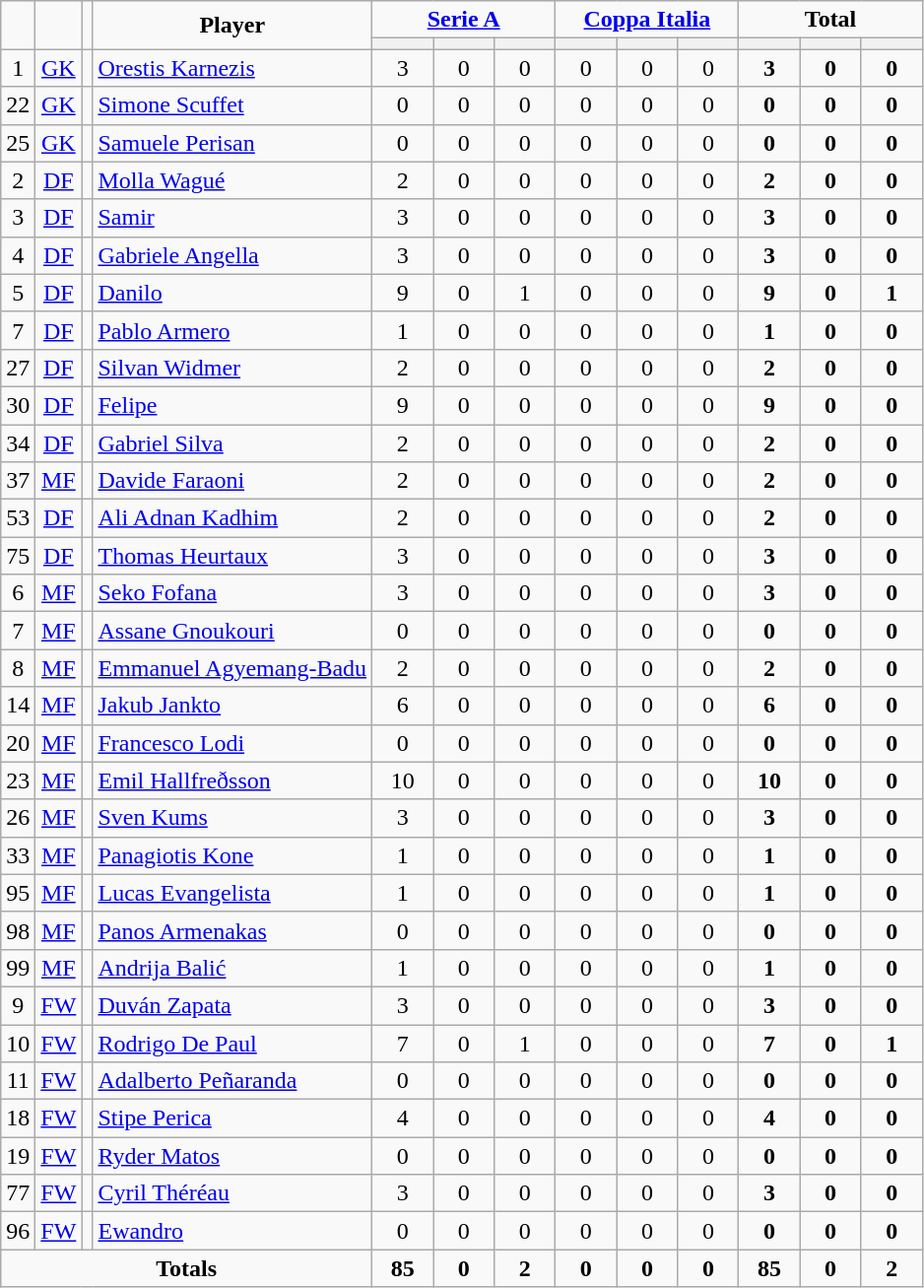<table class="wikitable" style="text-align:center;">
<tr>
<td rowspan="2" !width=15><strong></strong></td>
<td rowspan="2" !width=15><strong></strong></td>
<td rowspan="2" !width=15><strong></strong></td>
<td rowspan="2" !width=120><strong>Player</strong></td>
<td colspan="3"><strong><a href='#'>Serie A</a></strong></td>
<td colspan="3"><strong><a href='#'>Coppa Italia</a></strong></td>
<td colspan="3"><strong>Total</strong></td>
</tr>
<tr>
<th width=34; background:#fe9;></th>
<th width=34; background:#fe9;></th>
<th width=34; background:#ff8888;></th>
<th width=34; background:#fe9;></th>
<th width=34; background:#fe9;></th>
<th width=34; background:#ff8888;></th>
<th width=34; background:#fe9;></th>
<th width=34; background:#fe9;></th>
<th width=34; background:#ff8888;></th>
</tr>
<tr>
<td>1</td>
<td><a href='#'>GK</a></td>
<td></td>
<td align=left><a href='#'>Orestis Karnezis</a></td>
<td>3</td>
<td>0</td>
<td>0</td>
<td>0</td>
<td>0</td>
<td>0</td>
<td><strong>3</strong></td>
<td><strong>0</strong></td>
<td><strong>0</strong></td>
</tr>
<tr>
<td>22</td>
<td><a href='#'>GK</a></td>
<td></td>
<td align=left><a href='#'>Simone Scuffet</a></td>
<td>0</td>
<td>0</td>
<td>0</td>
<td>0</td>
<td>0</td>
<td>0</td>
<td><strong>0</strong></td>
<td><strong>0</strong></td>
<td><strong>0</strong></td>
</tr>
<tr>
<td>25</td>
<td><a href='#'>GK</a></td>
<td></td>
<td align=left><a href='#'>Samuele Perisan</a></td>
<td>0</td>
<td>0</td>
<td>0</td>
<td>0</td>
<td>0</td>
<td>0</td>
<td><strong>0</strong></td>
<td><strong>0</strong></td>
<td><strong>0</strong></td>
</tr>
<tr>
<td>2</td>
<td><a href='#'>DF</a></td>
<td></td>
<td align=left><a href='#'>Molla Wagué</a></td>
<td>2</td>
<td>0</td>
<td>0</td>
<td>0</td>
<td>0</td>
<td>0</td>
<td><strong>2</strong></td>
<td><strong>0</strong></td>
<td><strong>0</strong></td>
</tr>
<tr>
<td>3</td>
<td><a href='#'>DF</a></td>
<td></td>
<td align=left><a href='#'>Samir</a></td>
<td>3</td>
<td>0</td>
<td>0</td>
<td>0</td>
<td>0</td>
<td>0</td>
<td><strong>3</strong></td>
<td><strong>0</strong></td>
<td><strong>0</strong></td>
</tr>
<tr>
<td>4</td>
<td><a href='#'>DF</a></td>
<td></td>
<td align=left><a href='#'>Gabriele Angella</a></td>
<td>3</td>
<td>0</td>
<td>0</td>
<td>0</td>
<td>0</td>
<td>0</td>
<td><strong>3</strong></td>
<td><strong>0</strong></td>
<td><strong>0</strong></td>
</tr>
<tr>
<td>5</td>
<td><a href='#'>DF</a></td>
<td></td>
<td align=left><a href='#'>Danilo</a></td>
<td>9</td>
<td>0</td>
<td>1</td>
<td>0</td>
<td>0</td>
<td>0</td>
<td><strong>9</strong></td>
<td><strong>0</strong></td>
<td><strong>1</strong></td>
</tr>
<tr>
<td>7</td>
<td><a href='#'>DF</a></td>
<td></td>
<td align=left><a href='#'>Pablo Armero</a></td>
<td>1</td>
<td>0</td>
<td>0</td>
<td>0</td>
<td>0</td>
<td>0</td>
<td><strong>1</strong></td>
<td><strong>0</strong></td>
<td><strong>0</strong></td>
</tr>
<tr>
<td>27</td>
<td><a href='#'>DF</a></td>
<td></td>
<td align=left><a href='#'>Silvan Widmer</a></td>
<td>2</td>
<td>0</td>
<td>0</td>
<td>0</td>
<td>0</td>
<td>0</td>
<td><strong>2</strong></td>
<td><strong>0</strong></td>
<td><strong>0</strong></td>
</tr>
<tr>
<td>30</td>
<td><a href='#'>DF</a></td>
<td></td>
<td align=left><a href='#'>Felipe</a></td>
<td>9</td>
<td>0</td>
<td>0</td>
<td>0</td>
<td>0</td>
<td>0</td>
<td><strong>9</strong></td>
<td><strong>0</strong></td>
<td><strong>0</strong></td>
</tr>
<tr>
<td>34</td>
<td><a href='#'>DF</a></td>
<td></td>
<td align=left><a href='#'>Gabriel Silva</a></td>
<td>2</td>
<td>0</td>
<td>0</td>
<td>0</td>
<td>0</td>
<td>0</td>
<td><strong>2</strong></td>
<td><strong>0</strong></td>
<td><strong>0</strong></td>
</tr>
<tr>
<td>37</td>
<td><a href='#'>MF</a></td>
<td></td>
<td align=left><a href='#'>Davide Faraoni</a></td>
<td>2</td>
<td>0</td>
<td>0</td>
<td>0</td>
<td>0</td>
<td>0</td>
<td><strong>2</strong></td>
<td><strong>0</strong></td>
<td><strong>0</strong></td>
</tr>
<tr>
<td>53</td>
<td><a href='#'>DF</a></td>
<td></td>
<td align=left><a href='#'>Ali Adnan Kadhim</a></td>
<td>2</td>
<td>0</td>
<td>0</td>
<td>0</td>
<td>0</td>
<td>0</td>
<td><strong>2</strong></td>
<td><strong>0</strong></td>
<td><strong>0</strong></td>
</tr>
<tr>
<td>75</td>
<td><a href='#'>DF</a></td>
<td></td>
<td align=left><a href='#'>Thomas Heurtaux</a></td>
<td>3</td>
<td>0</td>
<td>0</td>
<td>0</td>
<td>0</td>
<td>0</td>
<td><strong>3</strong></td>
<td><strong>0</strong></td>
<td><strong>0</strong></td>
</tr>
<tr>
<td>6</td>
<td><a href='#'>MF</a></td>
<td></td>
<td align=left><a href='#'>Seko Fofana</a></td>
<td>3</td>
<td>0</td>
<td>0</td>
<td>0</td>
<td>0</td>
<td>0</td>
<td><strong>3</strong></td>
<td><strong>0</strong></td>
<td><strong>0</strong></td>
</tr>
<tr>
<td>7</td>
<td><a href='#'>MF</a></td>
<td></td>
<td align=left><a href='#'>Assane Gnoukouri</a></td>
<td>0</td>
<td>0</td>
<td>0</td>
<td>0</td>
<td>0</td>
<td>0</td>
<td><strong>0</strong></td>
<td><strong>0</strong></td>
<td><strong>0</strong></td>
</tr>
<tr>
<td>8</td>
<td><a href='#'>MF</a></td>
<td></td>
<td align=left><a href='#'>Emmanuel Agyemang-Badu</a></td>
<td>2</td>
<td>0</td>
<td>0</td>
<td>0</td>
<td>0</td>
<td>0</td>
<td><strong>2</strong></td>
<td><strong>0</strong></td>
<td><strong>0</strong></td>
</tr>
<tr>
<td>14</td>
<td><a href='#'>MF</a></td>
<td></td>
<td align=left><a href='#'>Jakub Jankto</a></td>
<td>6</td>
<td>0</td>
<td>0</td>
<td>0</td>
<td>0</td>
<td>0</td>
<td><strong>6</strong></td>
<td><strong>0</strong></td>
<td><strong>0</strong></td>
</tr>
<tr>
<td>20</td>
<td><a href='#'>MF</a></td>
<td></td>
<td align=left><a href='#'>Francesco Lodi</a></td>
<td>0</td>
<td>0</td>
<td>0</td>
<td>0</td>
<td>0</td>
<td>0</td>
<td><strong>0</strong></td>
<td><strong>0</strong></td>
<td><strong>0</strong></td>
</tr>
<tr>
<td>23</td>
<td><a href='#'>MF</a></td>
<td></td>
<td align=left><a href='#'>Emil Hallfreðsson</a></td>
<td>10</td>
<td>0</td>
<td>0</td>
<td>0</td>
<td>0</td>
<td>0</td>
<td><strong>10</strong></td>
<td><strong>0</strong></td>
<td><strong>0</strong></td>
</tr>
<tr>
<td>26</td>
<td><a href='#'>MF</a></td>
<td></td>
<td align=left><a href='#'>Sven Kums</a></td>
<td>3</td>
<td>0</td>
<td>0</td>
<td>0</td>
<td>0</td>
<td>0</td>
<td><strong>3</strong></td>
<td><strong>0</strong></td>
<td><strong>0</strong></td>
</tr>
<tr>
<td>33</td>
<td><a href='#'>MF</a></td>
<td></td>
<td align=left><a href='#'>Panagiotis Kone</a></td>
<td>1</td>
<td>0</td>
<td>0</td>
<td>0</td>
<td>0</td>
<td>0</td>
<td><strong>1</strong></td>
<td><strong>0</strong></td>
<td><strong>0</strong></td>
</tr>
<tr>
<td>95</td>
<td><a href='#'>MF</a></td>
<td></td>
<td align=left><a href='#'>Lucas Evangelista</a></td>
<td>1</td>
<td>0</td>
<td>0</td>
<td>0</td>
<td>0</td>
<td>0</td>
<td><strong>1</strong></td>
<td><strong>0</strong></td>
<td><strong>0</strong></td>
</tr>
<tr>
<td>98</td>
<td><a href='#'>MF</a></td>
<td></td>
<td align=left><a href='#'>Panos Armenakas</a></td>
<td>0</td>
<td>0</td>
<td>0</td>
<td>0</td>
<td>0</td>
<td>0</td>
<td><strong>0</strong></td>
<td><strong>0</strong></td>
<td><strong>0</strong></td>
</tr>
<tr>
<td>99</td>
<td><a href='#'>MF</a></td>
<td></td>
<td align=left><a href='#'>Andrija Balić</a></td>
<td>1</td>
<td>0</td>
<td>0</td>
<td>0</td>
<td>0</td>
<td>0</td>
<td><strong>1</strong></td>
<td><strong>0</strong></td>
<td><strong>0</strong></td>
</tr>
<tr>
<td>9</td>
<td><a href='#'>FW</a></td>
<td></td>
<td align=left><a href='#'>Duván Zapata</a></td>
<td>3</td>
<td>0</td>
<td>0</td>
<td>0</td>
<td>0</td>
<td>0</td>
<td><strong>3</strong></td>
<td><strong>0</strong></td>
<td><strong>0</strong></td>
</tr>
<tr>
<td>10</td>
<td><a href='#'>FW</a></td>
<td></td>
<td align=left><a href='#'>Rodrigo De Paul</a></td>
<td>7</td>
<td>0</td>
<td>1</td>
<td>0</td>
<td>0</td>
<td>0</td>
<td><strong>7</strong></td>
<td><strong>0</strong></td>
<td><strong>1</strong></td>
</tr>
<tr>
<td>11</td>
<td><a href='#'>FW</a></td>
<td></td>
<td align=left><a href='#'>Adalberto Peñaranda</a></td>
<td>0</td>
<td>0</td>
<td>0</td>
<td>0</td>
<td>0</td>
<td>0</td>
<td><strong>0</strong></td>
<td><strong>0</strong></td>
<td><strong>0</strong></td>
</tr>
<tr>
<td>18</td>
<td><a href='#'>FW</a></td>
<td></td>
<td align=left><a href='#'>Stipe Perica</a></td>
<td>4</td>
<td>0</td>
<td>0</td>
<td>0</td>
<td>0</td>
<td>0</td>
<td><strong>4</strong></td>
<td><strong>0</strong></td>
<td><strong>0</strong></td>
</tr>
<tr>
<td>19</td>
<td><a href='#'>FW</a></td>
<td></td>
<td align=left><a href='#'>Ryder Matos</a></td>
<td>0</td>
<td>0</td>
<td>0</td>
<td>0</td>
<td>0</td>
<td>0</td>
<td><strong>0</strong></td>
<td><strong>0</strong></td>
<td><strong>0</strong></td>
</tr>
<tr>
<td>77</td>
<td><a href='#'>FW</a></td>
<td></td>
<td align=left><a href='#'>Cyril Théréau</a></td>
<td>3</td>
<td>0</td>
<td>0</td>
<td>0</td>
<td>0</td>
<td>0</td>
<td><strong>3</strong></td>
<td><strong>0</strong></td>
<td><strong>0</strong></td>
</tr>
<tr>
<td>96</td>
<td><a href='#'>FW</a></td>
<td></td>
<td align=left><a href='#'>Ewandro</a></td>
<td>0</td>
<td>0</td>
<td>0</td>
<td>0</td>
<td>0</td>
<td>0</td>
<td><strong>0</strong></td>
<td><strong>0</strong></td>
<td><strong>0</strong></td>
</tr>
<tr>
<td colspan=4><strong>Totals</strong></td>
<td><strong>85</strong></td>
<td><strong>0</strong></td>
<td><strong>2</strong></td>
<td><strong>0</strong></td>
<td><strong>0</strong></td>
<td><strong>0</strong></td>
<td><strong>85</strong></td>
<td><strong>0</strong></td>
<td><strong>2</strong></td>
</tr>
</table>
